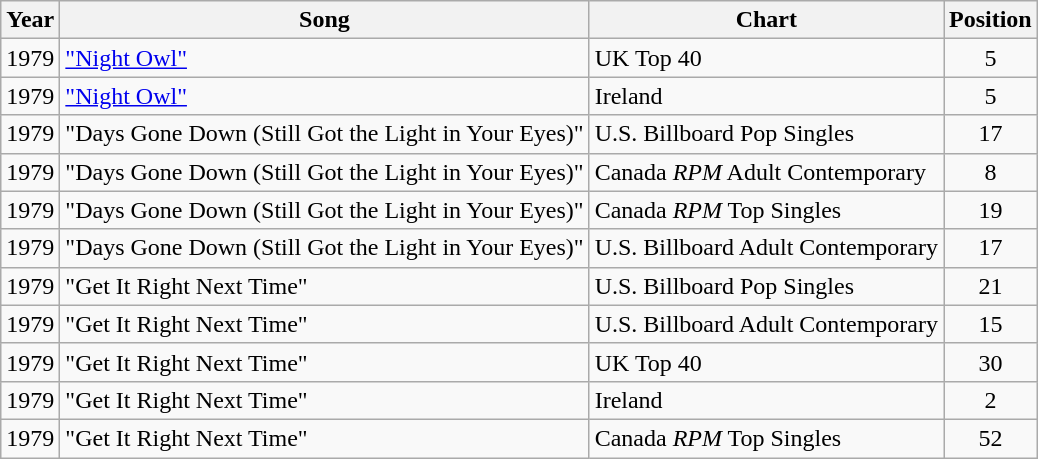<table class="wikitable sortable">
<tr>
<th align="left">Year</th>
<th align="left">Song</th>
<th align="left">Chart</th>
<th align="left">Position</th>
</tr>
<tr>
<td align="left">1979</td>
<td align="left"><a href='#'>"Night Owl"</a></td>
<td align="left">UK Top 40</td>
<td align="center">5</td>
</tr>
<tr>
<td align="left">1979</td>
<td align="left"><a href='#'>"Night Owl"</a></td>
<td align="left">Ireland</td>
<td align="center">5</td>
</tr>
<tr>
<td align="left">1979</td>
<td align="left">"Days Gone Down (Still Got the Light in Your Eyes)"</td>
<td align="left">U.S. Billboard Pop Singles</td>
<td align="center">17</td>
</tr>
<tr>
<td align="left">1979</td>
<td align="left">"Days Gone Down (Still Got the Light in Your Eyes)"</td>
<td align="left">Canada <em>RPM</em> Adult Contemporary</td>
<td align="center">8</td>
</tr>
<tr>
<td align="left">1979</td>
<td align="left">"Days Gone Down (Still Got the Light in Your Eyes)"</td>
<td align="left">Canada <em>RPM</em> Top Singles</td>
<td align="center">19</td>
</tr>
<tr>
<td align="left">1979</td>
<td align="left">"Days Gone Down (Still Got the Light in Your Eyes)"</td>
<td align="left">U.S. Billboard Adult Contemporary</td>
<td align="center">17</td>
</tr>
<tr>
<td align="left">1979</td>
<td align="left">"Get It Right Next Time"</td>
<td align="left">U.S. Billboard Pop Singles</td>
<td align="center">21</td>
</tr>
<tr>
<td align="left">1979</td>
<td align="left">"Get It Right Next Time"</td>
<td align="left">U.S. Billboard Adult Contemporary</td>
<td align="center">15</td>
</tr>
<tr>
<td align="left">1979</td>
<td align="left">"Get It Right Next Time"</td>
<td align="left">UK Top 40</td>
<td align="center">30</td>
</tr>
<tr>
<td align="left">1979</td>
<td align="left">"Get It Right Next Time"</td>
<td align="left">Ireland</td>
<td align="center">2</td>
</tr>
<tr>
<td align="left">1979</td>
<td align="left">"Get It Right Next Time"</td>
<td align="left">Canada <em>RPM</em> Top Singles</td>
<td align="center">52</td>
</tr>
</table>
